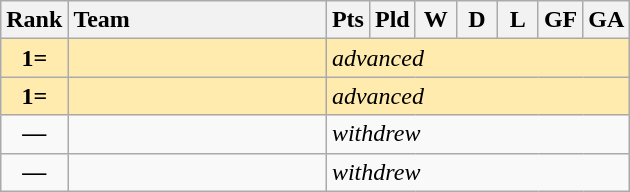<table class="wikitable" style="text-align: center;">
<tr>
<th width=30>Rank</th>
<th style="width:165px; text-align:left;">Team</th>
<th width=20>Pts</th>
<th width=20>Pld</th>
<th width=20>W</th>
<th width=20>D</th>
<th width=20>L</th>
<th width=20>GF</th>
<th width=20>GA</th>
</tr>
<tr style="background:#ffebad;">
<td><strong>1=</strong></td>
<td style="text-align:left;"></td>
<td style="text-align:left;" colspan="7"><em>advanced</em></td>
</tr>
<tr style="background:#ffebad;">
<td><strong>1=</strong></td>
<td style="text-align:left;"></td>
<td style="text-align:left;" colspan="7"><em>advanced</em></td>
</tr>
<tr>
<td><strong>—</strong></td>
<td style="text-align:left;"></td>
<td style="text-align:left;" colspan="7"><em>withdrew</em></td>
</tr>
<tr>
<td><strong>—</strong></td>
<td style="text-align:left;"></td>
<td style="text-align:left;" colspan="7"><em>withdrew</em></td>
</tr>
</table>
